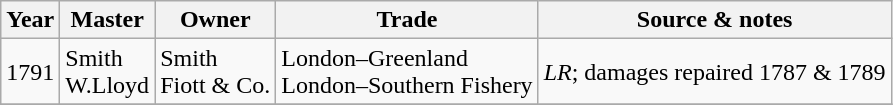<table class=" wikitable">
<tr>
<th>Year</th>
<th>Master</th>
<th>Owner</th>
<th>Trade</th>
<th>Source & notes</th>
</tr>
<tr>
<td>1791</td>
<td>Smith<br>W.Lloyd</td>
<td>Smith<br>Fiott & Co.</td>
<td>London–Greenland<br>London–Southern Fishery</td>
<td><em>LR</em>; damages repaired 1787 & 1789</td>
</tr>
<tr>
</tr>
</table>
